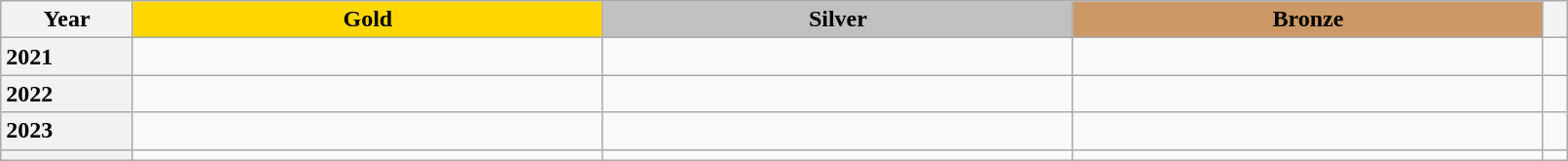<table class="wikitable unsortable" style="text-align:left; width:85%">
<tr>
<th scope="col" style="text-align:center">Year</th>
<td scope="col" style="text-align:center; width:30%; background:gold"><strong>Gold</strong></td>
<td scope="col" style="text-align:center; width:30%; background:silver"><strong>Silver</strong></td>
<td scope="col" style="text-align:center; width:30%; background:#c96"><strong>Bronze</strong></td>
<th scope="col" style="text-align:center"></th>
</tr>
<tr>
<th scope="row" style="text-align:left">2021</th>
<td></td>
<td></td>
<td></td>
<td></td>
</tr>
<tr>
<th scope="row" style="text-align:left">2022</th>
<td></td>
<td></td>
<td></td>
<td></td>
</tr>
<tr>
<th scope="row" style="text-align:left">2023</th>
<td></td>
<td></td>
<td></td>
<td></td>
</tr>
<tr>
<th scope="row" style="text-align:left"></th>
<td></td>
<td></td>
<td></td>
<td></td>
</tr>
</table>
